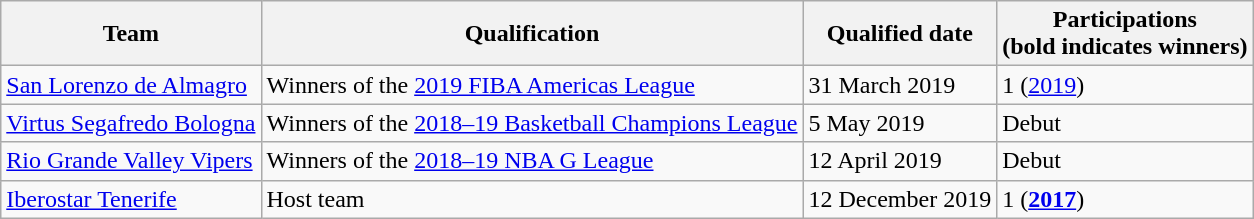<table class="wikitable">
<tr>
<th>Team</th>
<th>Qualification</th>
<th>Qualified date</th>
<th>Participations <br>(bold indicates winners)</th>
</tr>
<tr>
<td> <a href='#'>San Lorenzo de Almagro</a></td>
<td>Winners of the <a href='#'>2019 FIBA Americas League</a></td>
<td>31 March 2019</td>
<td>1 (<a href='#'>2019</a>)</td>
</tr>
<tr>
<td> <a href='#'>Virtus Segafredo Bologna</a></td>
<td>Winners of the <a href='#'>2018–19 Basketball Champions League</a></td>
<td>5 May 2019</td>
<td>Debut</td>
</tr>
<tr>
<td> <a href='#'>Rio Grande Valley Vipers</a></td>
<td>Winners of the <a href='#'>2018–19 NBA G League</a></td>
<td>12 April 2019</td>
<td>Debut</td>
</tr>
<tr>
<td> <a href='#'>Iberostar Tenerife</a></td>
<td>Host team</td>
<td>12 December 2019</td>
<td>1 (<strong><a href='#'>2017</a></strong>)</td>
</tr>
</table>
